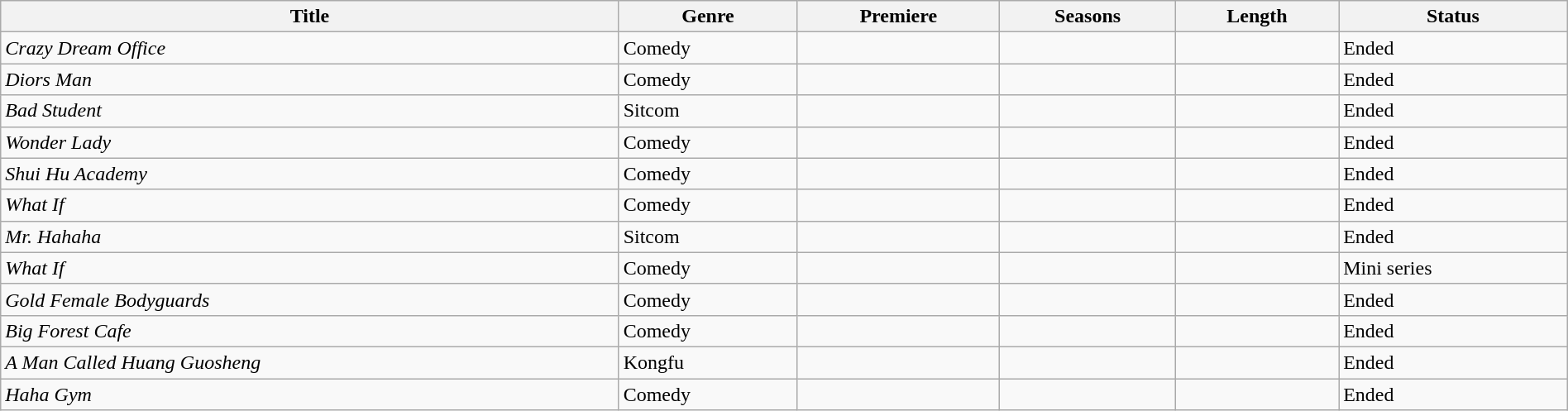<table class="wikitable sortable" style="width:100%" id="dramashows">
<tr>
<th>Title</th>
<th>Genre</th>
<th>Premiere</th>
<th>Seasons</th>
<th>Length</th>
<th>Status</th>
</tr>
<tr>
<td><em>Crazy Dream Office</em></td>
<td>Comedy</td>
<td></td>
<td></td>
<td></td>
<td>Ended</td>
</tr>
<tr>
<td><em>Diors Man</em></td>
<td>Comedy</td>
<td></td>
<td></td>
<td></td>
<td>Ended</td>
</tr>
<tr>
<td><em>Bad Student</em></td>
<td>Sitcom</td>
<td></td>
<td></td>
<td></td>
<td>Ended</td>
</tr>
<tr>
<td><em>Wonder Lady</em></td>
<td>Comedy</td>
<td></td>
<td></td>
<td></td>
<td>Ended</td>
</tr>
<tr>
<td><em>Shui Hu Academy</em></td>
<td>Comedy</td>
<td></td>
<td></td>
<td></td>
<td>Ended</td>
</tr>
<tr>
<td><em>What If</em></td>
<td>Comedy</td>
<td></td>
<td></td>
<td></td>
<td>Ended</td>
</tr>
<tr>
<td><em>Mr. Hahaha</em></td>
<td>Sitcom</td>
<td></td>
<td></td>
<td></td>
<td>Ended</td>
</tr>
<tr>
<td><em>What If</em></td>
<td>Comedy</td>
<td></td>
<td></td>
<td></td>
<td>Mini series</td>
</tr>
<tr>
<td><em>Gold Female Bodyguards</em></td>
<td>Comedy</td>
<td></td>
<td></td>
<td></td>
<td>Ended</td>
</tr>
<tr>
<td><em>Big Forest Cafe</em></td>
<td>Comedy</td>
<td></td>
<td></td>
<td></td>
<td>Ended</td>
</tr>
<tr>
<td><em>A Man Called Huang Guosheng</em></td>
<td>Kongfu</td>
<td></td>
<td></td>
<td></td>
<td>Ended</td>
</tr>
<tr>
<td><em>Haha Gym</em></td>
<td>Comedy</td>
<td></td>
<td></td>
<td></td>
<td>Ended</td>
</tr>
</table>
